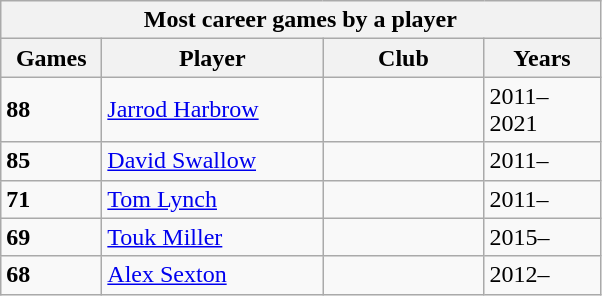<table class="wikitable">
<tr>
<th colspan=4>Most career games by a player</th>
</tr>
<tr>
<th style="width:60px;">Games</th>
<th style="width:140px;">Player</th>
<th style="width:100px;">Club</th>
<th style="width:70px;">Years</th>
</tr>
<tr>
<td><strong>88</strong></td>
<td> <a href='#'>Jarrod Harbrow</a></td>
<td></td>
<td>2011–2021</td>
</tr>
<tr>
<td><strong>85</strong></td>
<td> <a href='#'>David Swallow</a></td>
<td></td>
<td>2011–</td>
</tr>
<tr>
<td><strong>71</strong></td>
<td> <a href='#'>Tom Lynch</a></td>
<td><br></td>
<td>2011–</td>
</tr>
<tr>
<td><strong>69</strong></td>
<td> <a href='#'>Touk Miller</a></td>
<td></td>
<td>2015–</td>
</tr>
<tr>
<td><strong>68</strong></td>
<td> <a href='#'>Alex Sexton</a></td>
<td></td>
<td>2012–</td>
</tr>
</table>
